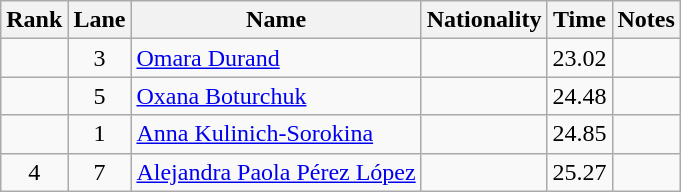<table class="wikitable sortable" style="text-align:center">
<tr>
<th>Rank</th>
<th>Lane</th>
<th>Name</th>
<th>Nationality</th>
<th>Time</th>
<th>Notes</th>
</tr>
<tr>
<td></td>
<td>3</td>
<td align="left"><a href='#'>Omara Durand</a></td>
<td align="left"></td>
<td>23.02</td>
<td><strong></strong></td>
</tr>
<tr>
<td></td>
<td>5</td>
<td align="left"><a href='#'>Oxana Boturchuk</a></td>
<td align="left"></td>
<td>24.48</td>
<td></td>
</tr>
<tr>
<td></td>
<td>1</td>
<td align="left"><a href='#'>Anna Kulinich-Sorokina</a></td>
<td align="left"></td>
<td>24.85</td>
<td></td>
</tr>
<tr>
<td>4</td>
<td>7</td>
<td align="left"><a href='#'>Alejandra Paola Pérez López</a></td>
<td align="left"></td>
<td>25.27</td>
<td></td>
</tr>
</table>
